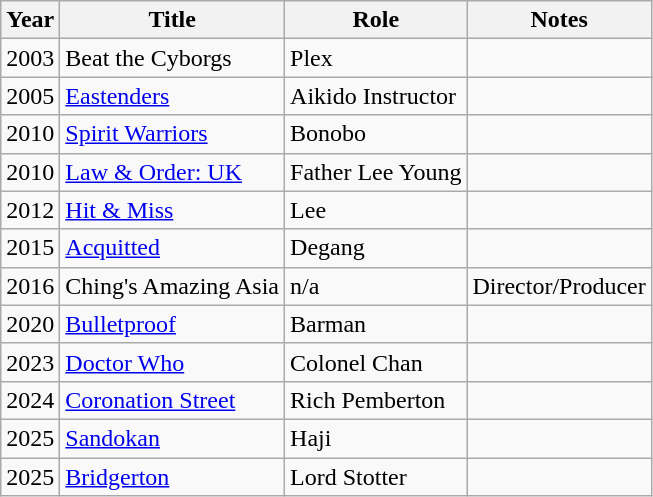<table class="wikitable">
<tr>
<th>Year</th>
<th>Title</th>
<th>Role</th>
<th>Notes</th>
</tr>
<tr>
<td>2003</td>
<td>Beat the Cyborgs</td>
<td>Plex</td>
<td></td>
</tr>
<tr>
<td>2005</td>
<td><a href='#'>Eastenders</a></td>
<td>Aikido Instructor</td>
<td></td>
</tr>
<tr>
<td>2010</td>
<td><a href='#'>Spirit Warriors</a></td>
<td>Bonobo</td>
<td></td>
</tr>
<tr>
<td>2010</td>
<td><a href='#'>Law & Order: UK</a></td>
<td>Father Lee Young</td>
<td></td>
</tr>
<tr>
<td>2012</td>
<td><a href='#'>Hit & Miss</a></td>
<td>Lee</td>
<td></td>
</tr>
<tr>
<td>2015</td>
<td><a href='#'>Acquitted</a></td>
<td>Degang</td>
<td></td>
</tr>
<tr>
<td>2016</td>
<td>Ching's Amazing Asia</td>
<td>n/a</td>
<td>Director/Producer</td>
</tr>
<tr>
<td>2020</td>
<td><a href='#'>Bulletproof</a></td>
<td>Barman</td>
<td></td>
</tr>
<tr>
<td>2023</td>
<td><a href='#'>Doctor Who</a></td>
<td>Colonel Chan</td>
<td></td>
</tr>
<tr>
<td>2024</td>
<td><a href='#'>Coronation Street</a></td>
<td>Rich Pemberton</td>
<td></td>
</tr>
<tr>
<td>2025</td>
<td><a href='#'>Sandokan</a></td>
<td>Haji</td>
<td></td>
</tr>
<tr>
<td>2025</td>
<td><a href='#'>Bridgerton</a></td>
<td>Lord Stotter</td>
<td></td>
</tr>
</table>
